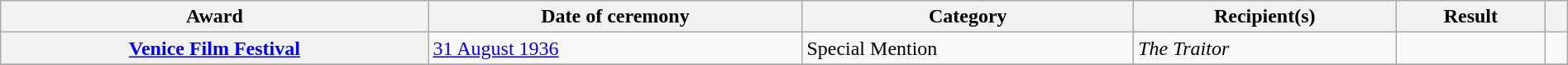<table class="wikitable sortable plainrowheaders" style="width: 100%;">
<tr>
<th scope="col">Award</th>
<th scope="col">Date of ceremony</th>
<th scope="col">Category</th>
<th scope="col">Recipient(s)</th>
<th scope="col">Result</th>
<th scope="col" class="unsortable"></th>
</tr>
<tr>
<th><a href='#'>Venice Film Festival</a></th>
<td><a href='#'>31 August 1936</a></td>
<td>Special Mention</td>
<td><em>The Traitor</em></td>
<td></td>
<td></td>
</tr>
<tr>
</tr>
</table>
